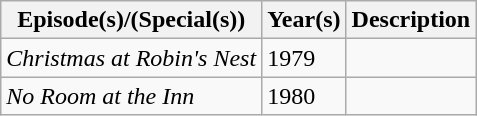<table class="wikitable sortable">
<tr>
<th>Episode(s)/(Special(s))</th>
<th>Year(s)</th>
<th>Description</th>
</tr>
<tr>
<td><em>Christmas at Robin's Nest</em></td>
<td>1979</td>
<td></td>
</tr>
<tr>
<td><em>No Room at the Inn</em></td>
<td>1980</td>
<td></td>
</tr>
</table>
